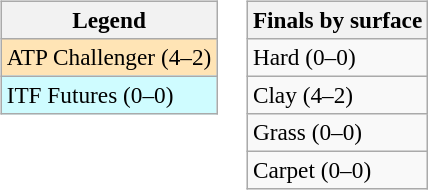<table>
<tr valign=top>
<td><br><table class=wikitable style=font-size:97%>
<tr>
<th>Legend</th>
</tr>
<tr bgcolor=moccasin>
<td>ATP Challenger (4–2)</td>
</tr>
<tr bgcolor=cffcff>
<td>ITF Futures (0–0)</td>
</tr>
</table>
</td>
<td><br><table class=wikitable style=font-size:97%>
<tr>
<th>Finals by surface</th>
</tr>
<tr>
<td>Hard (0–0)</td>
</tr>
<tr>
<td>Clay (4–2)</td>
</tr>
<tr>
<td>Grass (0–0)</td>
</tr>
<tr>
<td>Carpet (0–0)</td>
</tr>
</table>
</td>
</tr>
</table>
